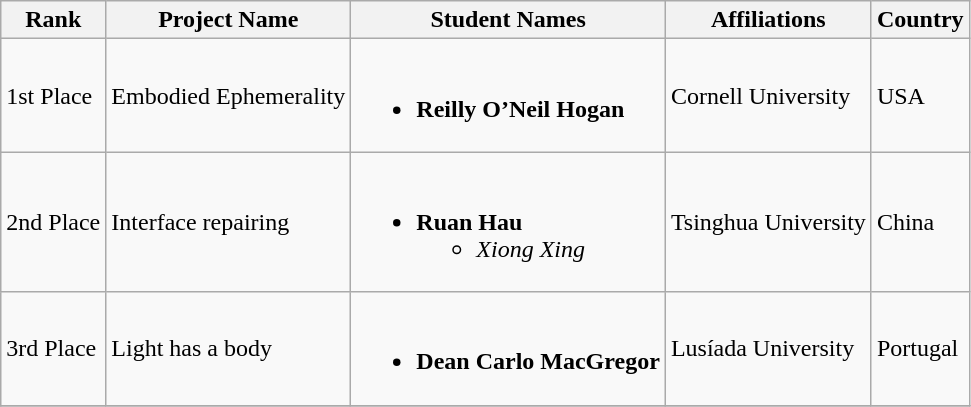<table class="wikitable">
<tr>
<th>Rank</th>
<th>Project Name</th>
<th>Student Names</th>
<th>Affiliations</th>
<th>Country</th>
</tr>
<tr>
<td>1st Place</td>
<td>Embodied Ephemerality</td>
<td><br><ul><li><strong>Reilly O’Neil Hogan</strong></li></ul></td>
<td>Cornell University</td>
<td>USA</td>
</tr>
<tr>
<td>2nd Place</td>
<td>Interface repairing</td>
<td><br><ul><li><strong>Ruan Hau</strong><ul><li><em>Xiong Xing</em></li></ul></li></ul></td>
<td>Tsinghua University</td>
<td>China</td>
</tr>
<tr>
<td>3rd Place</td>
<td>Light has a body</td>
<td><br><ul><li><strong>Dean Carlo MacGregor</strong></li></ul></td>
<td>Lusíada University</td>
<td>Portugal</td>
</tr>
<tr>
</tr>
</table>
